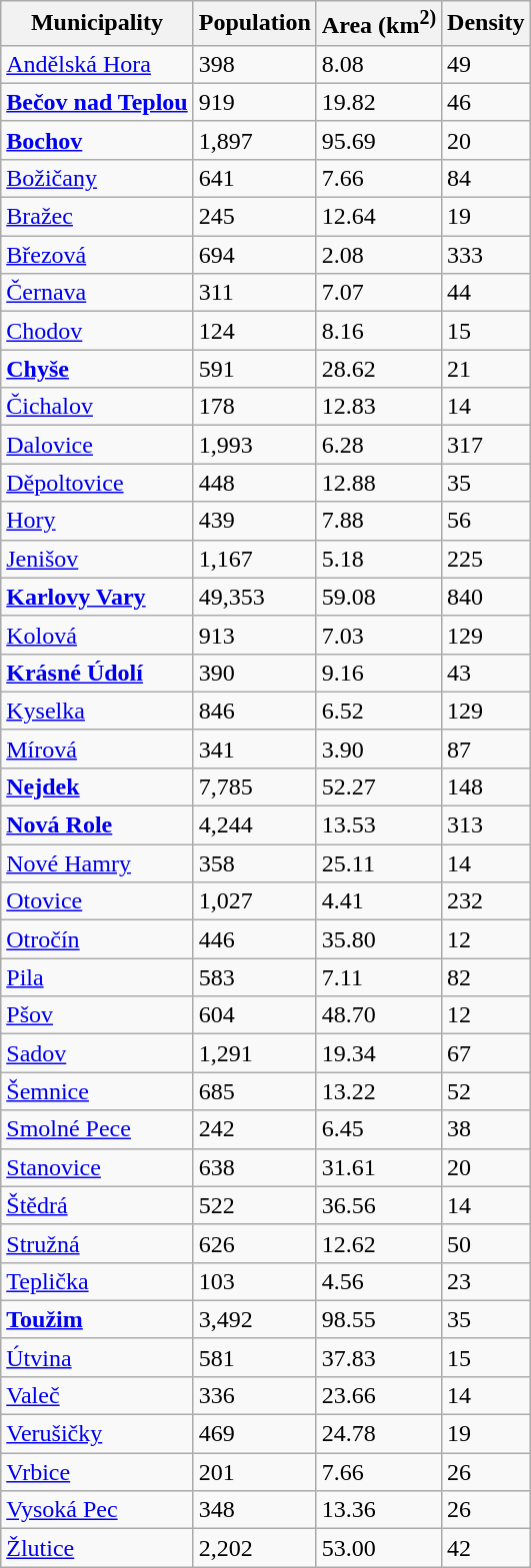<table class="wikitable sortable">
<tr>
<th>Municipality</th>
<th>Population</th>
<th>Area (km<sup>2)</sup></th>
<th>Density</th>
</tr>
<tr>
<td><a href='#'>Andělská Hora</a></td>
<td>398</td>
<td>8.08</td>
<td>49</td>
</tr>
<tr>
<td><strong><a href='#'>Bečov nad Teplou</a></strong></td>
<td>919</td>
<td>19.82</td>
<td>46</td>
</tr>
<tr>
<td><strong><a href='#'>Bochov</a></strong></td>
<td>1,897</td>
<td>95.69</td>
<td>20</td>
</tr>
<tr>
<td><a href='#'>Božičany</a></td>
<td>641</td>
<td>7.66</td>
<td>84</td>
</tr>
<tr>
<td><a href='#'>Bražec</a></td>
<td>245</td>
<td>12.64</td>
<td>19</td>
</tr>
<tr>
<td><a href='#'>Březová</a></td>
<td>694</td>
<td>2.08</td>
<td>333</td>
</tr>
<tr>
<td><a href='#'>Černava</a></td>
<td>311</td>
<td>7.07</td>
<td>44</td>
</tr>
<tr>
<td><a href='#'>Chodov</a></td>
<td>124</td>
<td>8.16</td>
<td>15</td>
</tr>
<tr>
<td><strong><a href='#'>Chyše</a></strong></td>
<td>591</td>
<td>28.62</td>
<td>21</td>
</tr>
<tr>
<td><a href='#'>Čichalov</a></td>
<td>178</td>
<td>12.83</td>
<td>14</td>
</tr>
<tr>
<td><a href='#'>Dalovice</a></td>
<td>1,993</td>
<td>6.28</td>
<td>317</td>
</tr>
<tr>
<td><a href='#'>Děpoltovice</a></td>
<td>448</td>
<td>12.88</td>
<td>35</td>
</tr>
<tr>
<td><a href='#'>Hory</a></td>
<td>439</td>
<td>7.88</td>
<td>56</td>
</tr>
<tr>
<td><a href='#'>Jenišov</a></td>
<td>1,167</td>
<td>5.18</td>
<td>225</td>
</tr>
<tr>
<td><strong><a href='#'>Karlovy Vary</a></strong></td>
<td>49,353</td>
<td>59.08</td>
<td>840</td>
</tr>
<tr>
<td><a href='#'>Kolová</a></td>
<td>913</td>
<td>7.03</td>
<td>129</td>
</tr>
<tr>
<td><strong><a href='#'>Krásné Údolí</a></strong></td>
<td>390</td>
<td>9.16</td>
<td>43</td>
</tr>
<tr>
<td><a href='#'>Kyselka</a></td>
<td>846</td>
<td>6.52</td>
<td>129</td>
</tr>
<tr>
<td><a href='#'>Mírová</a></td>
<td>341</td>
<td>3.90</td>
<td>87</td>
</tr>
<tr>
<td><strong><a href='#'>Nejdek</a></strong></td>
<td>7,785</td>
<td>52.27</td>
<td>148</td>
</tr>
<tr>
<td><strong><a href='#'>Nová Role</a></strong></td>
<td>4,244</td>
<td>13.53</td>
<td>313</td>
</tr>
<tr>
<td><a href='#'>Nové Hamry</a></td>
<td>358</td>
<td>25.11</td>
<td>14</td>
</tr>
<tr>
<td><a href='#'>Otovice</a></td>
<td>1,027</td>
<td>4.41</td>
<td>232</td>
</tr>
<tr>
<td><a href='#'>Otročín</a></td>
<td>446</td>
<td>35.80</td>
<td>12</td>
</tr>
<tr>
<td><a href='#'>Pila</a></td>
<td>583</td>
<td>7.11</td>
<td>82</td>
</tr>
<tr>
<td><a href='#'>Pšov</a></td>
<td>604</td>
<td>48.70</td>
<td>12</td>
</tr>
<tr>
<td><a href='#'>Sadov</a></td>
<td>1,291</td>
<td>19.34</td>
<td>67</td>
</tr>
<tr>
<td><a href='#'>Šemnice</a></td>
<td>685</td>
<td>13.22</td>
<td>52</td>
</tr>
<tr>
<td><a href='#'>Smolné Pece</a></td>
<td>242</td>
<td>6.45</td>
<td>38</td>
</tr>
<tr>
<td><a href='#'>Stanovice</a></td>
<td>638</td>
<td>31.61</td>
<td>20</td>
</tr>
<tr>
<td><a href='#'>Štědrá</a></td>
<td>522</td>
<td>36.56</td>
<td>14</td>
</tr>
<tr>
<td><a href='#'>Stružná</a></td>
<td>626</td>
<td>12.62</td>
<td>50</td>
</tr>
<tr>
<td><a href='#'>Teplička</a></td>
<td>103</td>
<td>4.56</td>
<td>23</td>
</tr>
<tr>
<td><strong><a href='#'>Toužim</a></strong></td>
<td>3,492</td>
<td>98.55</td>
<td>35</td>
</tr>
<tr>
<td><a href='#'>Útvina</a></td>
<td>581</td>
<td>37.83</td>
<td>15</td>
</tr>
<tr>
<td><a href='#'>Valeč</a></td>
<td>336</td>
<td>23.66</td>
<td>14</td>
</tr>
<tr>
<td><a href='#'>Verušičky</a></td>
<td>469</td>
<td>24.78</td>
<td>19</td>
</tr>
<tr>
<td><a href='#'>Vrbice</a></td>
<td>201</td>
<td>7.66</td>
<td>26</td>
</tr>
<tr>
<td><a href='#'>Vysoká Pec</a></td>
<td>348</td>
<td>13.36</td>
<td>26</td>
</tr>
<tr>
<td><a href='#'>Žlutice</a></td>
<td>2,202</td>
<td>53.00</td>
<td>42</td>
</tr>
</table>
